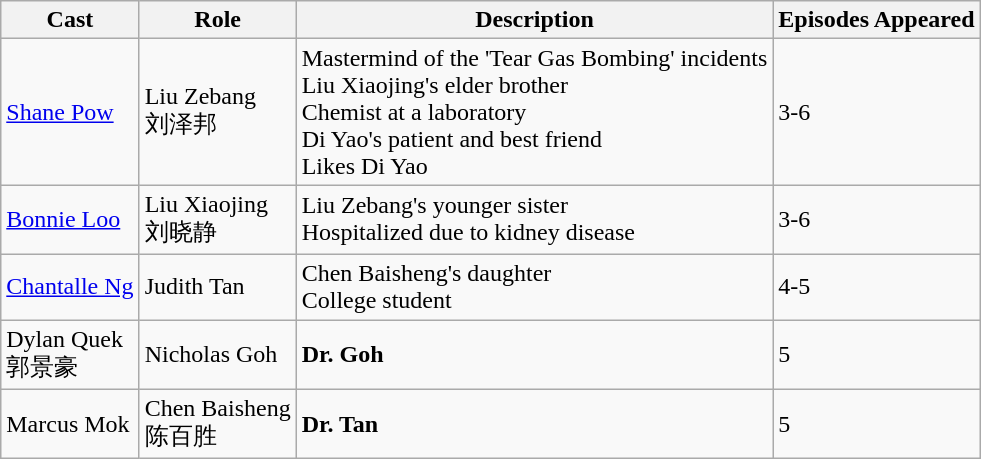<table class="wikitable">
<tr>
<th>Cast</th>
<th>Role</th>
<th>Description</th>
<th>Episodes Appeared</th>
</tr>
<tr>
<td><a href='#'>Shane Pow</a></td>
<td>Liu Zebang<br> 刘泽邦</td>
<td>Mastermind of the 'Tear Gas Bombing' incidents <br> Liu Xiaojing's elder brother <br> Chemist at a laboratory <br> Di Yao's patient and best friend <br> Likes Di Yao</td>
<td>3-6</td>
</tr>
<tr>
<td><a href='#'>Bonnie Loo</a></td>
<td>Liu Xiaojing<br> 刘晓静</td>
<td>Liu Zebang's younger sister <br> Hospitalized due to kidney disease</td>
<td>3-6</td>
</tr>
<tr>
<td><a href='#'>Chantalle Ng</a></td>
<td>Judith Tan</td>
<td>Chen Baisheng's daughter <br> College student</td>
<td>4-5</td>
</tr>
<tr>
<td>Dylan Quek<br> 郭景豪</td>
<td>Nicholas Goh</td>
<td><strong>Dr. Goh</strong>   <br></td>
<td>5</td>
</tr>
<tr>
<td>Marcus Mok</td>
<td>Chen Baisheng<br> 陈百胜</td>
<td><strong>Dr. Tan</strong></td>
<td>5</td>
</tr>
</table>
